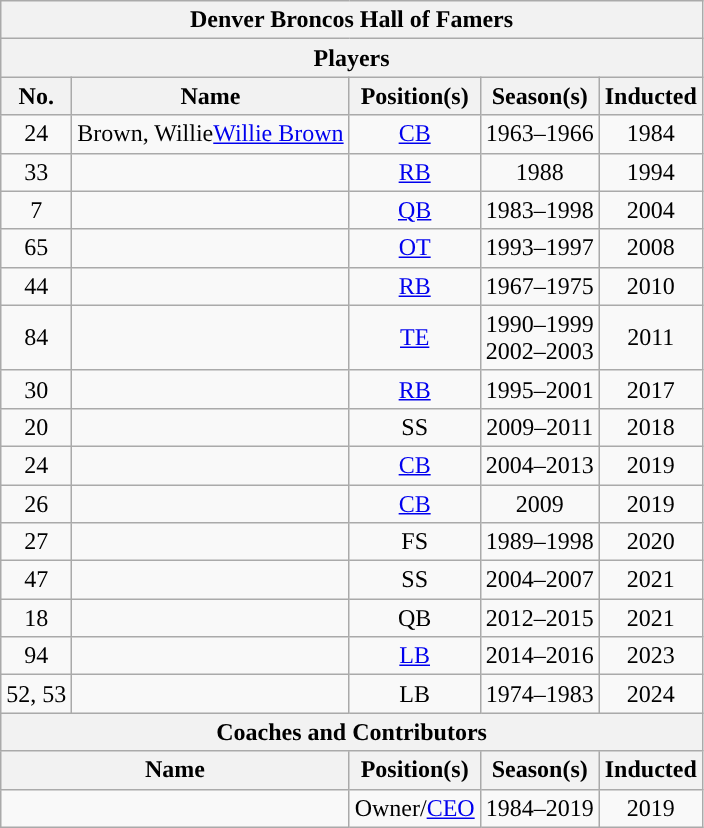<table class="wikitable sortable" style="text-align:center">
<tr>
<th colspan="5">Denver Broncos Hall of Famers</th>
</tr>
<tr>
<th colspan="5">Players</th>
</tr>
<tr>
<th>No.</th>
<th>Name</th>
<th>Position(s)</th>
<th>Season(s)</th>
<th>Inducted</th>
</tr>
<tr>
<td>24</td>
<td><span>Brown, Willie</span><a href='#'>Willie Brown</a></td>
<td><a href='#'>CB</a></td>
<td>1963–1966</td>
<td>1984</td>
</tr>
<tr>
<td>33</td>
<td></td>
<td><a href='#'>RB</a></td>
<td>1988</td>
<td>1994</td>
</tr>
<tr>
<td>7</td>
<td><strong></strong></td>
<td><a href='#'>QB</a></td>
<td>1983–1998</td>
<td>2004</td>
</tr>
<tr>
<td>65</td>
<td><strong></strong></td>
<td><a href='#'>OT</a></td>
<td>1993–1997</td>
<td>2008</td>
</tr>
<tr>
<td>44</td>
<td><strong></strong></td>
<td><a href='#'>RB</a></td>
<td>1967–1975</td>
<td>2010</td>
</tr>
<tr>
<td>84</td>
<td><strong></strong></td>
<td><a href='#'>TE</a></td>
<td>1990–1999<br>2002–2003</td>
<td>2011</td>
</tr>
<tr>
<td>30</td>
<td><strong></strong></td>
<td><a href='#'>RB</a></td>
<td>1995–2001</td>
<td>2017</td>
</tr>
<tr>
<td>20</td>
<td></td>
<td>SS</td>
<td>2009–2011</td>
<td>2018</td>
</tr>
<tr>
<td>24</td>
<td><strong></strong></td>
<td><a href='#'>CB</a></td>
<td>2004–2013</td>
<td>2019</td>
</tr>
<tr>
<td>26</td>
<td></td>
<td><a href='#'>CB</a></td>
<td>2009</td>
<td>2019</td>
</tr>
<tr>
<td>27</td>
<td><strong></strong></td>
<td>FS</td>
<td>1989–1998</td>
<td>2020</td>
</tr>
<tr>
<td>47</td>
<td></td>
<td>SS</td>
<td>2004–2007</td>
<td>2021</td>
</tr>
<tr>
<td>18</td>
<td></td>
<td>QB</td>
<td>2012–2015</td>
<td>2021</td>
</tr>
<tr>
<td>94</td>
<td></td>
<td><a href='#'>LB</a></td>
<td>2014–2016</td>
<td>2023</td>
</tr>
<tr>
<td>52, 53</td>
<td><strong></strong></td>
<td>LB</td>
<td>1974–1983</td>
<td>2024</td>
</tr>
<tr>
<th colspan="5">Coaches and Contributors</th>
</tr>
<tr>
<th colspan="2">Name</th>
<th>Position(s)</th>
<th>Season(s)</th>
<th>Inducted</th>
</tr>
<tr>
<td colspan="2"><strong></strong></td>
<td>Owner/<a href='#'>CEO</a></td>
<td>1984–2019</td>
<td>2019</td>
</tr>
</table>
